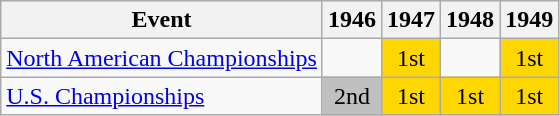<table class="wikitable">
<tr>
<th>Event</th>
<th>1946</th>
<th>1947</th>
<th>1948</th>
<th>1949</th>
</tr>
<tr>
<td><a href='#'>North American Championships</a></td>
<td></td>
<td align="center" bgcolor="gold">1st</td>
<td></td>
<td align="center" bgcolor="gold">1st</td>
</tr>
<tr>
<td><a href='#'>U.S. Championships</a></td>
<td align="center" bgcolor="silver">2nd</td>
<td align="center" bgcolor="gold">1st</td>
<td align="center" bgcolor="gold">1st</td>
<td align="center" bgcolor="gold">1st</td>
</tr>
</table>
